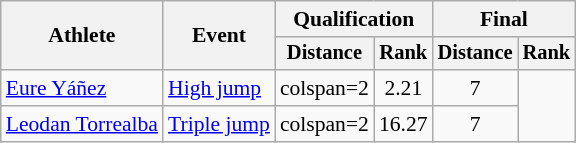<table class=wikitable style="font-size:90%;">
<tr>
<th rowspan=2>Athlete</th>
<th rowspan=2>Event</th>
<th colspan=2>Qualification</th>
<th colspan=2>Final</th>
</tr>
<tr style="font-size:95%">
<th>Distance</th>
<th>Rank</th>
<th>Distance</th>
<th>Rank</th>
</tr>
<tr align=center>
<td align=left><a href='#'>Eure Yáñez</a></td>
<td align=left><a href='#'>High jump</a></td>
<td>colspan=2 </td>
<td>2.21</td>
<td>7</td>
</tr>
<tr align=center>
<td align=left><a href='#'>Leodan Torrealba</a></td>
<td align=left><a href='#'>Triple jump</a></td>
<td>colspan=2 </td>
<td>16.27</td>
<td>7</td>
</tr>
</table>
